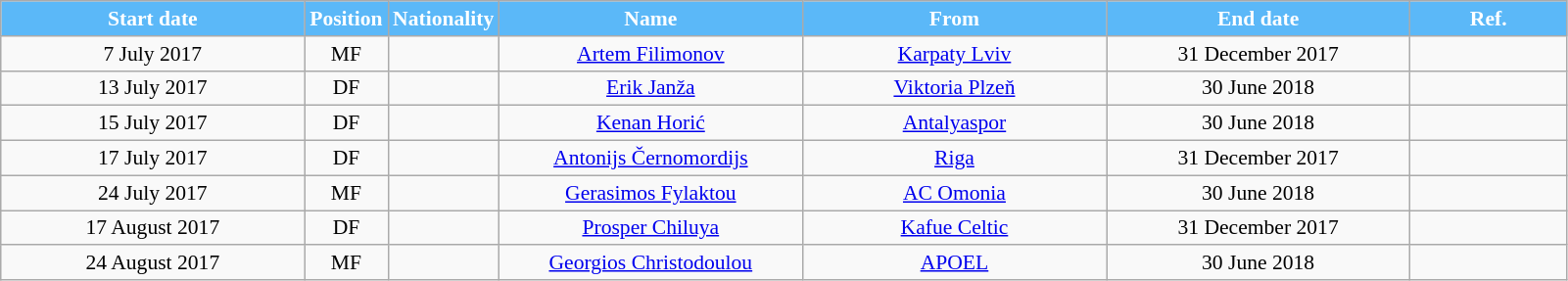<table class="wikitable"  style="text-align:center; font-size:90%; ">
<tr>
<th style="background:#5BB8F8; color:white; width:200px;">Start date</th>
<th style="background:#5BB8F8; color:white; width:50px;">Position</th>
<th style="background:#5BB8F8; color:white; width:50px;">Nationality</th>
<th style="background:#5BB8F8; color:white; width:200px;">Name</th>
<th style="background:#5BB8F8; color:white; width:200px;">From</th>
<th style="background:#5BB8F8; color:white; width:200px;">End date</th>
<th style="background:#5BB8F8; color:white; width:100px;">Ref.</th>
</tr>
<tr>
<td>7 July 2017</td>
<td>MF</td>
<td></td>
<td><a href='#'>Artem Filimonov</a></td>
<td><a href='#'>Karpaty Lviv</a></td>
<td>31 December 2017</td>
<td></td>
</tr>
<tr>
<td>13 July 2017</td>
<td>DF</td>
<td></td>
<td><a href='#'>Erik Janža</a></td>
<td><a href='#'>Viktoria Plzeň</a></td>
<td>30 June 2018</td>
<td></td>
</tr>
<tr>
<td>15 July 2017</td>
<td>DF</td>
<td></td>
<td><a href='#'>Kenan Horić</a></td>
<td><a href='#'>Antalyaspor</a></td>
<td>30 June 2018</td>
<td></td>
</tr>
<tr>
<td>17 July 2017</td>
<td>DF</td>
<td></td>
<td><a href='#'>Antonijs Černomordijs</a></td>
<td><a href='#'>Riga</a></td>
<td>31 December 2017</td>
<td></td>
</tr>
<tr>
<td>24 July 2017</td>
<td>MF</td>
<td></td>
<td><a href='#'>Gerasimos Fylaktou</a></td>
<td><a href='#'>AC Omonia</a></td>
<td>30 June 2018</td>
<td></td>
</tr>
<tr>
<td>17 August 2017</td>
<td>DF</td>
<td></td>
<td><a href='#'>Prosper Chiluya</a></td>
<td><a href='#'>Kafue Celtic</a></td>
<td>31 December 2017</td>
<td></td>
</tr>
<tr>
<td>24 August 2017</td>
<td>MF</td>
<td></td>
<td><a href='#'>Georgios Christodoulou</a></td>
<td><a href='#'>APOEL</a></td>
<td>30 June 2018</td>
<td></td>
</tr>
</table>
